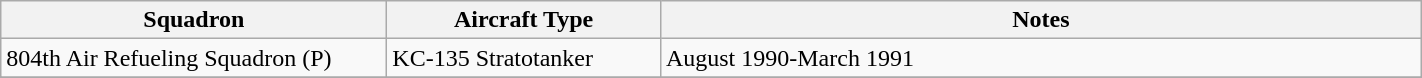<table class="wikitable">
<tr>
<th scope="col" width="250">Squadron</th>
<th scope="col" width="175">Aircraft Type</th>
<th scope="col" width="500">Notes</th>
</tr>
<tr valign="top">
<td>804th Air Refueling Squadron (P)</td>
<td>KC-135 Stratotanker</td>
<td>August 1990-March 1991</td>
</tr>
<tr>
</tr>
<tr>
</tr>
</table>
